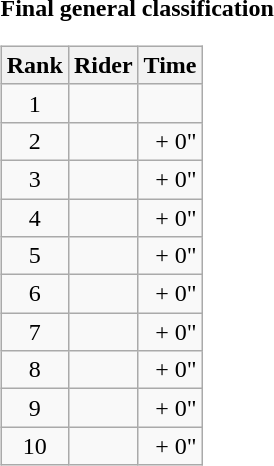<table>
<tr>
<td><strong>Final general classification</strong><br><table class="wikitable">
<tr>
<th scope="col">Rank</th>
<th scope="col">Rider</th>
<th scope="col">Time</th>
</tr>
<tr>
<td style="text-align:center;">1</td>
<td></td>
<td style="text-align:right;"></td>
</tr>
<tr>
<td style="text-align:center;">2</td>
<td></td>
<td style="text-align:right;">+ 0"</td>
</tr>
<tr>
<td style="text-align:center;">3</td>
<td></td>
<td style="text-align:right;">+ 0"</td>
</tr>
<tr>
<td style="text-align:center;">4</td>
<td></td>
<td style="text-align:right;">+ 0"</td>
</tr>
<tr>
<td style="text-align:center;">5</td>
<td></td>
<td style="text-align:right;">+ 0"</td>
</tr>
<tr>
<td style="text-align:center;">6</td>
<td></td>
<td style="text-align:right;">+ 0"</td>
</tr>
<tr>
<td style="text-align:center;">7</td>
<td></td>
<td style="text-align:right;">+ 0"</td>
</tr>
<tr>
<td style="text-align:center;">8</td>
<td></td>
<td style="text-align:right;">+ 0"</td>
</tr>
<tr>
<td style="text-align:center;">9</td>
<td></td>
<td style="text-align:right;">+ 0"</td>
</tr>
<tr>
<td style="text-align:center;">10</td>
<td></td>
<td style="text-align:right;">+ 0"</td>
</tr>
</table>
</td>
</tr>
</table>
